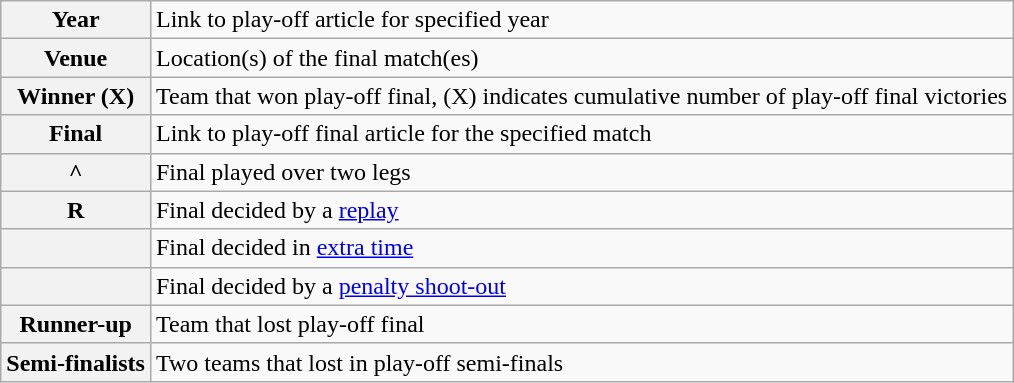<table class="wikitable">
<tr>
<th scope=row align=center>Year</th>
<td>Link to play-off article for specified year</td>
</tr>
<tr>
<th scope=row align=center>Venue</th>
<td>Location(s) of the final match(es)</td>
</tr>
<tr>
<th scope=row align=center>Winner (X)</th>
<td>Team that won play-off final, (X) indicates cumulative number of play-off final victories</td>
</tr>
<tr>
<th scope=row align=center>Final</th>
<td>Link to play-off final article for the specified match</td>
</tr>
<tr>
<th scope=row align=center>^</th>
<td>Final played over two legs</td>
</tr>
<tr>
<th scope=row align=center>R</th>
<td>Final decided by a <a href='#'>replay</a></td>
</tr>
<tr>
<th scope=row align=center></th>
<td>Final decided in <a href='#'>extra time</a></td>
</tr>
<tr>
<th scope=row align=center></th>
<td>Final decided by a <a href='#'>penalty shoot-out</a></td>
</tr>
<tr>
<th scope=row align=center>Runner-up</th>
<td>Team that lost play-off final</td>
</tr>
<tr>
<th scope=row align=center>Semi-finalists</th>
<td>Two teams that lost in play-off semi-finals</td>
</tr>
</table>
